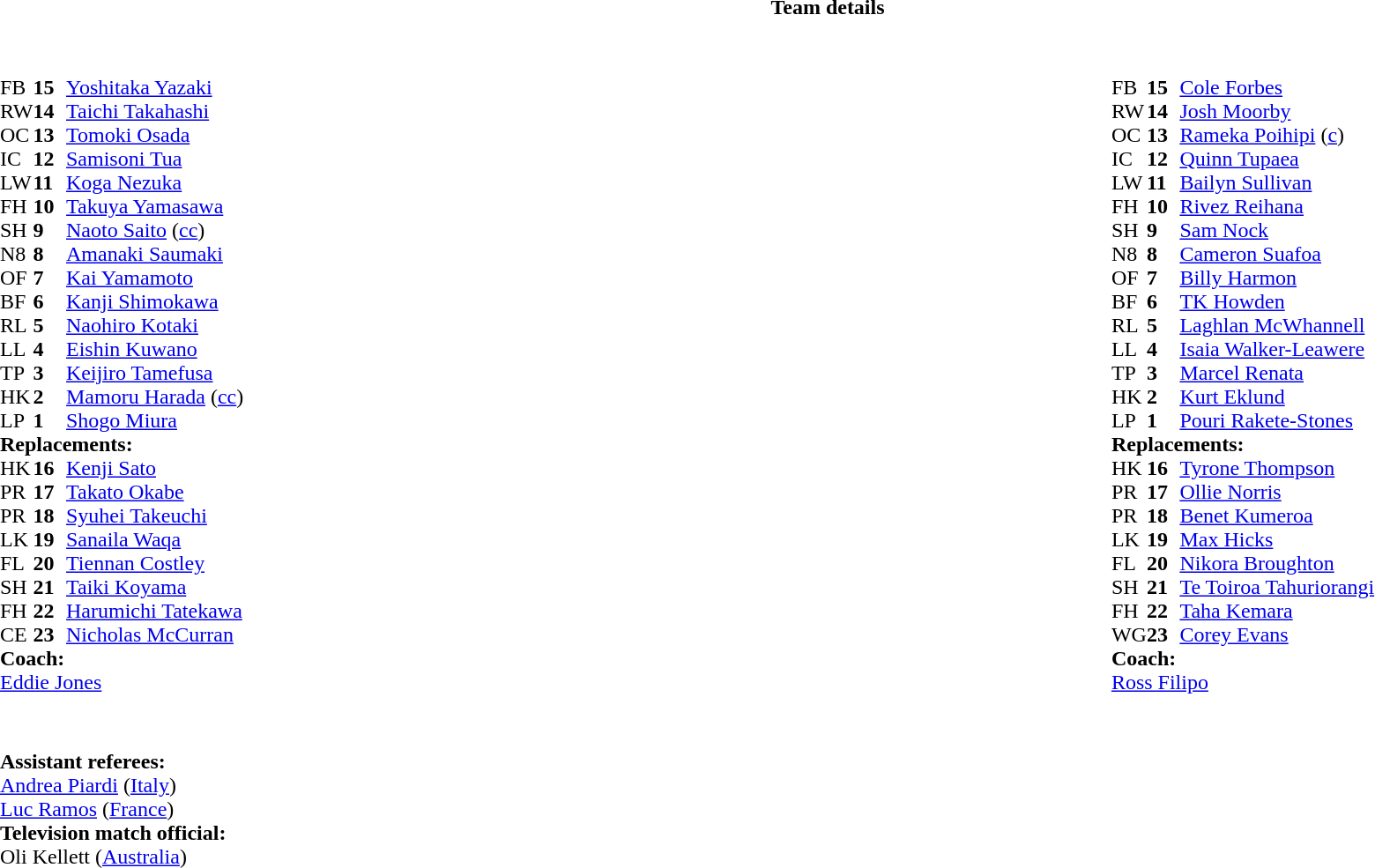<table border="0" style="width:100%;" class="collapsible collapsed">
<tr>
<th>Team details</th>
</tr>
<tr>
<td><br><table style="width:100%">
<tr>
<td style="vertical-align:top;width:50%"><br><table cellspacing="0" cellpadding="0">
<tr>
<th width="25"></th>
<th width="25"></th>
</tr>
<tr>
<td>FB</td>
<td><strong>15</strong></td>
<td><a href='#'>Yoshitaka Yazaki</a></td>
</tr>
<tr>
<td>RW</td>
<td><strong>14</strong></td>
<td><a href='#'>Taichi Takahashi</a></td>
<td></td>
<td></td>
</tr>
<tr>
<td>OC</td>
<td><strong>13</strong></td>
<td><a href='#'>Tomoki Osada</a></td>
</tr>
<tr>
<td>IC</td>
<td><strong>12</strong></td>
<td><a href='#'>Samisoni Tua</a></td>
</tr>
<tr>
<td>LW</td>
<td><strong>11</strong></td>
<td><a href='#'>Koga Nezuka</a></td>
</tr>
<tr>
<td>FH</td>
<td><strong>10</strong></td>
<td><a href='#'>Takuya Yamasawa</a></td>
<td></td>
<td></td>
</tr>
<tr>
<td>SH</td>
<td><strong>9</strong></td>
<td><a href='#'>Naoto Saito</a> (<a href='#'>cc</a>)</td>
<td></td>
<td></td>
</tr>
<tr>
<td>N8</td>
<td><strong>8</strong></td>
<td><a href='#'>Amanaki Saumaki</a></td>
<td></td>
<td></td>
</tr>
<tr>
<td>OF</td>
<td><strong>7</strong></td>
<td><a href='#'>Kai Yamamoto</a></td>
</tr>
<tr>
<td>BF</td>
<td><strong>6</strong></td>
<td><a href='#'>Kanji Shimokawa</a></td>
</tr>
<tr>
<td>RL</td>
<td><strong>5</strong></td>
<td><a href='#'>Naohiro Kotaki</a></td>
<td></td>
<td></td>
</tr>
<tr>
<td>LL</td>
<td><strong>4</strong></td>
<td><a href='#'>Eishin Kuwano</a></td>
</tr>
<tr>
<td>TP</td>
<td><strong>3</strong></td>
<td><a href='#'>Keijiro Tamefusa</a></td>
<td></td>
<td></td>
</tr>
<tr>
<td>HK</td>
<td><strong>2</strong></td>
<td><a href='#'>Mamoru Harada</a> (<a href='#'>cc</a>)</td>
<td></td>
<td></td>
</tr>
<tr>
<td>LP</td>
<td><strong>1</strong></td>
<td><a href='#'>Shogo Miura</a></td>
<td></td>
<td></td>
</tr>
<tr>
<td colspan=3><strong>Replacements:</strong></td>
</tr>
<tr>
<td>HK</td>
<td><strong>16</strong></td>
<td><a href='#'>Kenji Sato</a></td>
<td></td>
<td></td>
</tr>
<tr>
<td>PR</td>
<td><strong>17</strong></td>
<td><a href='#'>Takato Okabe</a></td>
<td></td>
<td></td>
</tr>
<tr>
<td>PR</td>
<td><strong>18</strong></td>
<td><a href='#'>Syuhei Takeuchi</a></td>
<td></td>
<td></td>
</tr>
<tr>
<td>LK</td>
<td><strong>19</strong></td>
<td><a href='#'>Sanaila Waqa</a></td>
<td></td>
<td></td>
</tr>
<tr>
<td>FL</td>
<td><strong>20</strong></td>
<td><a href='#'>Tiennan Costley</a></td>
<td></td>
<td></td>
</tr>
<tr>
<td>SH</td>
<td><strong>21</strong></td>
<td><a href='#'>Taiki Koyama</a></td>
<td></td>
<td></td>
</tr>
<tr>
<td>FH</td>
<td><strong>22</strong></td>
<td><a href='#'>Harumichi Tatekawa</a></td>
<td></td>
<td></td>
</tr>
<tr>
<td>CE</td>
<td><strong>23</strong></td>
<td><a href='#'>Nicholas McCurran</a></td>
<td></td>
<td></td>
</tr>
<tr>
<td colspan=3><strong>Coach:</strong></td>
</tr>
<tr>
<td colspan="4"> <a href='#'>Eddie Jones</a></td>
</tr>
<tr>
</tr>
</table>
</td>
<td style="vertical-align:top;width:50%"><br><table cellspacing="0" cellpadding="0" align="center">
<tr>
<th width="25"></th>
<th width="25"></th>
</tr>
<tr>
<td>FB</td>
<td><strong>15</strong></td>
<td><a href='#'>Cole Forbes</a></td>
</tr>
<tr>
<td>RW</td>
<td><strong>14</strong></td>
<td><a href='#'>Josh Moorby</a></td>
</tr>
<tr>
<td>OC</td>
<td><strong>13</strong></td>
<td><a href='#'>Rameka Poihipi</a> (<a href='#'>c</a>)</td>
</tr>
<tr>
<td>IC</td>
<td><strong>12</strong></td>
<td><a href='#'>Quinn Tupaea</a></td>
</tr>
<tr>
<td>LW</td>
<td><strong>11</strong></td>
<td><a href='#'>Bailyn Sullivan</a></td>
<td></td>
<td></td>
</tr>
<tr>
<td>FH</td>
<td><strong>10</strong></td>
<td><a href='#'>Rivez Reihana</a></td>
<td></td>
<td></td>
</tr>
<tr>
<td>SH</td>
<td><strong>9</strong></td>
<td><a href='#'>Sam Nock</a></td>
<td></td>
<td></td>
</tr>
<tr>
<td>N8</td>
<td><strong>8</strong></td>
<td><a href='#'>Cameron Suafoa</a></td>
<td></td>
<td></td>
</tr>
<tr>
<td>OF</td>
<td><strong>7</strong></td>
<td><a href='#'>Billy Harmon</a></td>
</tr>
<tr>
<td>BF</td>
<td><strong>6</strong></td>
<td><a href='#'>TK Howden</a></td>
<td></td>
<td></td>
</tr>
<tr>
<td>RL</td>
<td><strong>5</strong></td>
<td><a href='#'>Laghlan McWhannell</a></td>
<td></td>
<td></td>
</tr>
<tr>
<td>LL</td>
<td><strong>4</strong></td>
<td><a href='#'>Isaia Walker-Leawere</a></td>
</tr>
<tr>
<td>TP</td>
<td><strong>3</strong></td>
<td><a href='#'>Marcel Renata</a></td>
<td></td>
<td></td>
<td></td>
</tr>
<tr>
<td>HK</td>
<td><strong>2</strong></td>
<td><a href='#'>Kurt Eklund</a></td>
<td></td>
<td></td>
</tr>
<tr>
<td>LP</td>
<td><strong>1</strong></td>
<td><a href='#'>Pouri Rakete-Stones</a></td>
<td></td>
<td></td>
</tr>
<tr>
<td colspan="3"><strong>Replacements:</strong></td>
</tr>
<tr>
<td>HK</td>
<td><strong>16</strong></td>
<td><a href='#'>Tyrone Thompson</a></td>
<td></td>
<td></td>
</tr>
<tr>
<td>PR</td>
<td><strong>17</strong></td>
<td><a href='#'>Ollie Norris</a></td>
<td></td>
<td></td>
</tr>
<tr>
<td>PR</td>
<td><strong>18</strong></td>
<td><a href='#'>Benet Kumeroa</a></td>
<td></td>
<td></td>
</tr>
<tr>
<td>LK</td>
<td><strong>19</strong></td>
<td><a href='#'>Max Hicks</a></td>
<td></td>
<td></td>
</tr>
<tr>
<td>FL</td>
<td><strong>20</strong></td>
<td><a href='#'>Nikora Broughton</a></td>
<td></td>
<td></td>
</tr>
<tr>
<td>SH</td>
<td><strong>21</strong></td>
<td><a href='#'>Te Toiroa Tahuriorangi</a></td>
<td></td>
<td></td>
</tr>
<tr>
<td>FH</td>
<td><strong>22</strong></td>
<td><a href='#'>Taha Kemara</a></td>
<td></td>
<td></td>
</tr>
<tr>
<td>WG</td>
<td><strong>23</strong></td>
<td><a href='#'>Corey Evans</a></td>
<td></td>
<td></td>
</tr>
<tr>
<td colspan=3><strong>Coach:</strong></td>
</tr>
<tr>
<td colspan="4"> <a href='#'>Ross Filipo</a></td>
</tr>
</table>
</td>
</tr>
</table>
<table width=100% style="font-size: 100%">
<tr>
<td><br>
<br><strong>Assistant referees:</strong>
<br><a href='#'>Andrea Piardi</a> (<a href='#'>Italy</a>)
<br><a href='#'>Luc Ramos</a> (<a href='#'>France</a>)
<br><strong>Television match official:</strong>
<br>Oli Kellett (<a href='#'>Australia</a>)</td>
</tr>
</table>
</td>
</tr>
</table>
